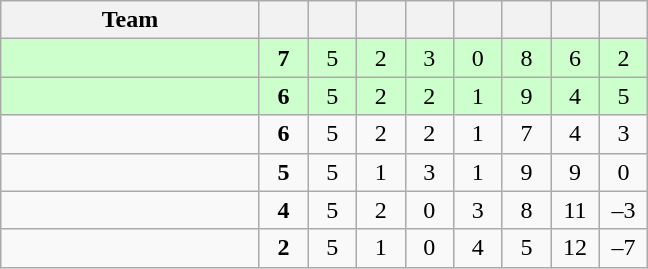<table class="wikitable" style="text-align: center;">
<tr>
<th width=165>Team</th>
<th width=25></th>
<th width=25></th>
<th width=25></th>
<th width=25></th>
<th width=25></th>
<th width=25></th>
<th width=25></th>
<th width=25></th>
</tr>
<tr style="background:#ccffcc;">
<td style="text-align:left;"></td>
<td><strong>7</strong></td>
<td>5</td>
<td>2</td>
<td>3</td>
<td>0</td>
<td>8</td>
<td>6</td>
<td>2</td>
</tr>
<tr style="background:#ccffcc;">
<td style="text-align:left;"></td>
<td><strong>6</strong></td>
<td>5</td>
<td>2</td>
<td>2</td>
<td>1</td>
<td>9</td>
<td>4</td>
<td>5</td>
</tr>
<tr>
<td style="text-align:left;"><strong></strong></td>
<td><strong>6</strong></td>
<td>5</td>
<td>2</td>
<td>2</td>
<td>1</td>
<td>7</td>
<td>4</td>
<td>3</td>
</tr>
<tr>
<td style="text-align:left;"></td>
<td><strong>5</strong></td>
<td>5</td>
<td>1</td>
<td>3</td>
<td>1</td>
<td>9</td>
<td>9</td>
<td>0</td>
</tr>
<tr>
<td style="text-align:left;"></td>
<td><strong>4</strong></td>
<td>5</td>
<td>2</td>
<td>0</td>
<td>3</td>
<td>8</td>
<td>11</td>
<td>–3</td>
</tr>
<tr>
<td style="text-align:left;"></td>
<td><strong>2</strong></td>
<td>5</td>
<td>1</td>
<td>0</td>
<td>4</td>
<td>5</td>
<td>12</td>
<td>–7</td>
</tr>
</table>
